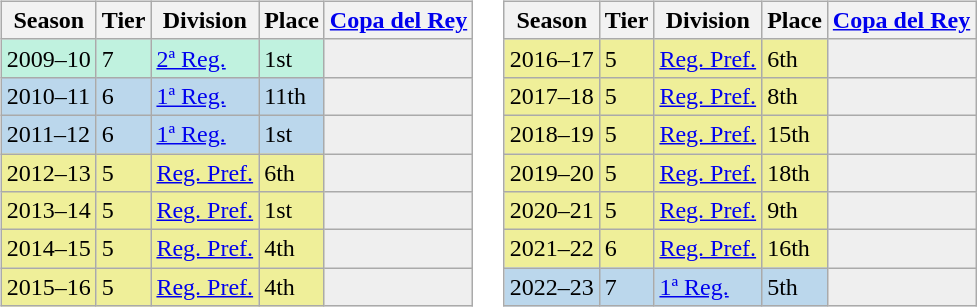<table>
<tr>
<td style="vertical-align:top; width=0%"><br><table class="wikitable">
<tr style="background:#f0f6fa;">
<th>Season</th>
<th>Tier</th>
<th>Division</th>
<th>Place</th>
<th><a href='#'>Copa del Rey</a></th>
</tr>
<tr>
<td style="background:#C0F2DF;">2009–10</td>
<td style="background:#C0F2DF;">7</td>
<td style="background:#C0F2DF;"><a href='#'>2ª Reg.</a></td>
<td style="background:#C0F2DF;">1st</td>
<td style="background:#efefef;"></td>
</tr>
<tr>
<td style="background:#BBD7EC;">2010–11</td>
<td style="background:#BBD7EC;">6</td>
<td style="background:#BBD7EC;"><a href='#'>1ª Reg.</a></td>
<td style="background:#BBD7EC;">11th</td>
<th style="background:#efefef;"></th>
</tr>
<tr>
<td style="background:#BBD7EC;">2011–12</td>
<td style="background:#BBD7EC;">6</td>
<td style="background:#BBD7EC;"><a href='#'>1ª Reg.</a></td>
<td style="background:#BBD7EC;">1st</td>
<th style="background:#efefef;"></th>
</tr>
<tr>
<td style="background:#EFEF99;">2012–13</td>
<td style="background:#EFEF99;">5</td>
<td style="background:#EFEF99;"><a href='#'>Reg. Pref.</a></td>
<td style="background:#EFEF99;">6th</td>
<th style="background:#efefef;"></th>
</tr>
<tr>
<td style="background:#EFEF99;">2013–14</td>
<td style="background:#EFEF99;">5</td>
<td style="background:#EFEF99;"><a href='#'>Reg. Pref.</a></td>
<td style="background:#EFEF99;">1st</td>
<th style="background:#efefef;"></th>
</tr>
<tr>
<td style="background:#EFEF99;">2014–15</td>
<td style="background:#EFEF99;">5</td>
<td style="background:#EFEF99;"><a href='#'>Reg. Pref.</a></td>
<td style="background:#EFEF99;">4th</td>
<th style="background:#efefef;"></th>
</tr>
<tr>
<td style="background:#EFEF99;">2015–16</td>
<td style="background:#EFEF99;">5</td>
<td style="background:#EFEF99;"><a href='#'>Reg. Pref.</a></td>
<td style="background:#EFEF99;">4th</td>
<th style="background:#efefef;"></th>
</tr>
</table>
</td>
<td style="vertical-align:top; width=0%"><br><table class="wikitable">
<tr style="background:#f0f6fa;">
<th>Season</th>
<th>Tier</th>
<th>Division</th>
<th>Place</th>
<th><a href='#'>Copa del Rey</a></th>
</tr>
<tr>
<td style="background:#EFEF99;">2016–17</td>
<td style="background:#EFEF99;">5</td>
<td style="background:#EFEF99;"><a href='#'>Reg. Pref.</a></td>
<td style="background:#EFEF99;">6th</td>
<th style="background:#efefef;"></th>
</tr>
<tr>
<td style="background:#EFEF99;">2017–18</td>
<td style="background:#EFEF99;">5</td>
<td style="background:#EFEF99;"><a href='#'>Reg. Pref.</a></td>
<td style="background:#EFEF99;">8th</td>
<th style="background:#efefef;"></th>
</tr>
<tr>
<td style="background:#EFEF99;">2018–19</td>
<td style="background:#EFEF99;">5</td>
<td style="background:#EFEF99;"><a href='#'>Reg. Pref.</a></td>
<td style="background:#EFEF99;">15th</td>
<th style="background:#efefef;"></th>
</tr>
<tr>
<td style="background:#EFEF99;">2019–20</td>
<td style="background:#EFEF99;">5</td>
<td style="background:#EFEF99;"><a href='#'>Reg. Pref.</a></td>
<td style="background:#EFEF99;">18th</td>
<th style="background:#efefef;"></th>
</tr>
<tr>
<td style="background:#EFEF99;">2020–21</td>
<td style="background:#EFEF99;">5</td>
<td style="background:#EFEF99;"><a href='#'>Reg. Pref.</a></td>
<td style="background:#EFEF99;">9th</td>
<th style="background:#efefef;"></th>
</tr>
<tr>
<td style="background:#EFEF99;">2021–22</td>
<td style="background:#EFEF99;">6</td>
<td style="background:#EFEF99;"><a href='#'>Reg. Pref.</a></td>
<td style="background:#EFEF99;">16th</td>
<th style="background:#efefef;"></th>
</tr>
<tr>
<td style="background:#BBD7EC;">2022–23</td>
<td style="background:#BBD7EC;">7</td>
<td style="background:#BBD7EC;"><a href='#'>1ª Reg.</a></td>
<td style="background:#BBD7EC;">5th</td>
<th style="background:#efefef;"></th>
</tr>
</table>
</td>
</tr>
</table>
